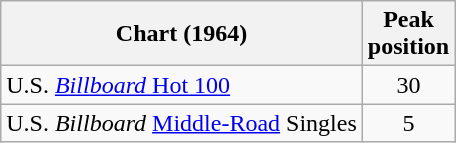<table class="wikitable sortable">
<tr>
<th>Chart (1964)</th>
<th>Peak<br>position</th>
</tr>
<tr>
<td>U.S. <a href='#'><em>Billboard</em> Hot 100</a></td>
<td align="center">30</td>
</tr>
<tr>
<td>U.S. <em>Billboard</em> <a href='#'>Middle-Road</a> Singles</td>
<td align="center">5</td>
</tr>
</table>
